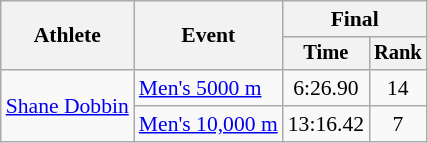<table class="wikitable" style="font-size:90%">
<tr>
<th rowspan=2>Athlete</th>
<th rowspan=2>Event</th>
<th colspan=2>Final</th>
</tr>
<tr style="font-size:95%">
<th>Time</th>
<th>Rank</th>
</tr>
<tr align=center>
<td align=left rowspan=2><a href='#'>Shane Dobbin</a></td>
<td align=left><a href='#'>Men's 5000 m</a></td>
<td>6:26.90</td>
<td>14</td>
</tr>
<tr align=center>
<td align=left><a href='#'>Men's 10,000 m</a></td>
<td>13:16.42</td>
<td>7</td>
</tr>
</table>
